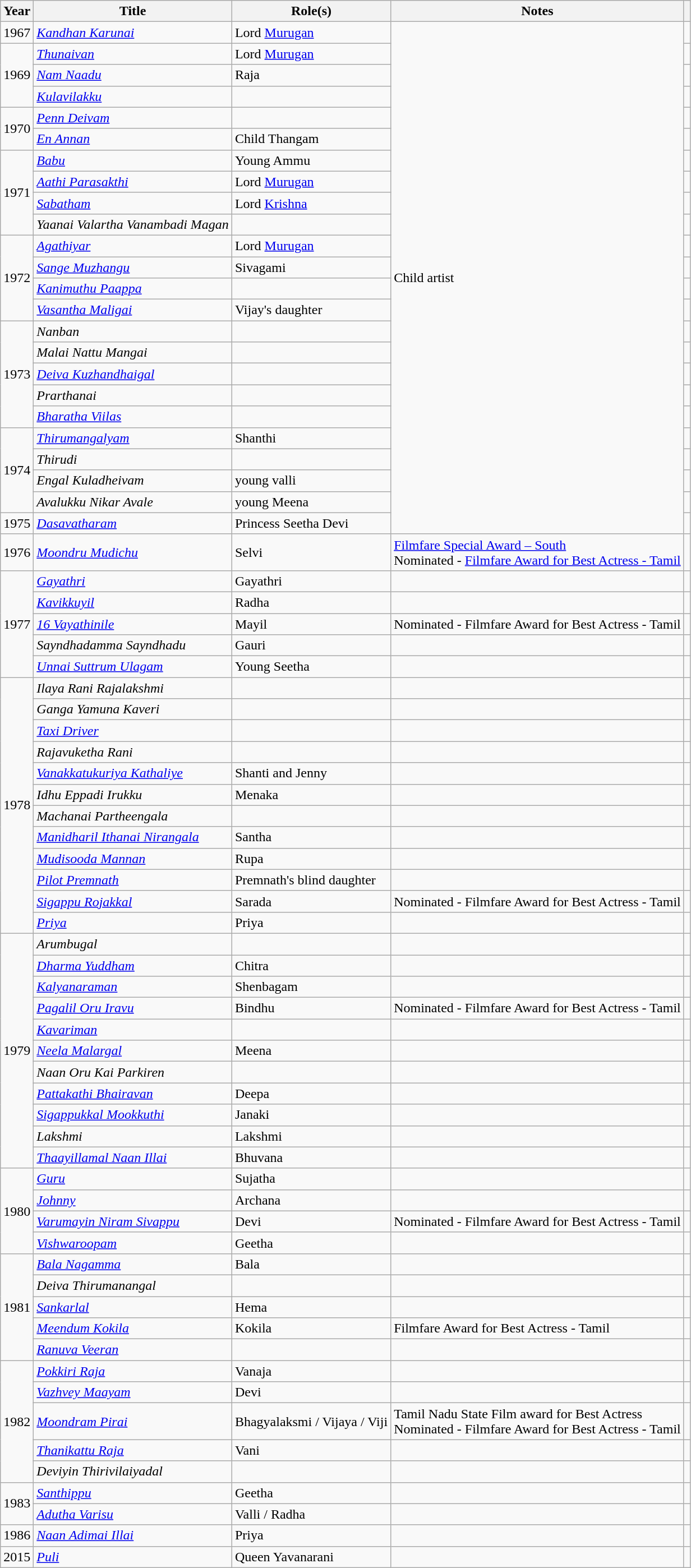<table class="wikitable plainrowheaders sortable" >
<tr>
<th scope="col">Year</th>
<th scope="col">Title</th>
<th scope="col">Role(s)</th>
<th scope="col">Notes</th>
<th scope="col" class="unsortable"></th>
</tr>
<tr>
<td>1967</td>
<td><em><a href='#'>Kandhan Karunai</a></em></td>
<td>Lord <a href='#'>Murugan</a></td>
<td rowspan="24">Child artist</td>
<td style="text-align:center;"><br></td>
</tr>
<tr>
<td rowspan="3">1969</td>
<td><em><a href='#'>Thunaivan</a></em></td>
<td>Lord <a href='#'>Murugan</a></td>
<td style="text-align:center;"></td>
</tr>
<tr>
<td><em><a href='#'>Nam Naadu</a></em></td>
<td>Raja</td>
<td style="text-align:center;"></td>
</tr>
<tr>
<td><em><a href='#'>Kulavilakku</a></em></td>
<td></td>
<td style="text-align:center;"></td>
</tr>
<tr>
<td rowspan="2">1970</td>
<td><em><a href='#'>Penn Deivam</a></em></td>
<td></td>
<td></td>
</tr>
<tr>
<td><em><a href='#'>En Annan</a></em></td>
<td>Child Thangam</td>
<td style="text-align:center;"></td>
</tr>
<tr>
<td rowspan="4">1971</td>
<td><em><a href='#'>Babu</a></em></td>
<td>Young Ammu</td>
<td style="text-align:center;"><br></td>
</tr>
<tr>
<td><em><a href='#'>Aathi Parasakthi</a></em></td>
<td>Lord <a href='#'>Murugan</a></td>
<td style="text-align:center;"></td>
</tr>
<tr>
<td><em><a href='#'>Sabatham</a></em></td>
<td>Lord <a href='#'>Krishna</a></td>
<td style="text-align:center;"></td>
</tr>
<tr>
<td><em>Yaanai Valartha Vanambadi Magan</em></td>
<td></td>
<td></td>
</tr>
<tr>
<td rowspan="4">1972</td>
<td><em><a href='#'>Agathiyar</a></em></td>
<td>Lord <a href='#'>Murugan</a></td>
<td style="text-align:center;"></td>
</tr>
<tr>
<td><em><a href='#'>Sange Muzhangu</a></em></td>
<td>Sivagami</td>
<td style="text-align:center;"></td>
</tr>
<tr>
<td><em><a href='#'>Kanimuthu Paappa</a> </em></td>
<td></td>
<td style="text-align:center;"></td>
</tr>
<tr>
<td><em><a href='#'>Vasantha Maligai</a></em></td>
<td>Vijay's daughter</td>
<td style="text-align:center;"></td>
</tr>
<tr>
<td rowspan="5">1973</td>
<td><em>Nanban</em></td>
<td></td>
<td></td>
</tr>
<tr>
<td><em>Malai Nattu Mangai</em></td>
<td></td>
<td></td>
</tr>
<tr>
<td><em><a href='#'>Deiva Kuzhandhaigal</a></em></td>
<td></td>
<td></td>
</tr>
<tr>
<td><em>Prarthanai</em></td>
<td></td>
<td></td>
</tr>
<tr>
<td><em><a href='#'>Bharatha Viilas</a></em></td>
<td></td>
<td></td>
</tr>
<tr>
<td rowspan="4">1974</td>
<td><em><a href='#'>Thirumangalyam</a></em></td>
<td>Shanthi</td>
<td></td>
</tr>
<tr>
<td><em>Thirudi</em></td>
<td></td>
<td></td>
</tr>
<tr>
<td><em>Engal Kuladheivam</em></td>
<td>young valli</td>
<td></td>
</tr>
<tr>
<td><em>Avalukku Nikar Avale</em></td>
<td>young Meena</td>
<td></td>
</tr>
<tr>
<td>1975</td>
<td><em><a href='#'>Dasavatharam</a></em></td>
<td>Princess Seetha Devi</td>
<td></td>
</tr>
<tr>
<td>1976</td>
<td><em><a href='#'>Moondru Mudichu</a></em></td>
<td>Selvi</td>
<td><a href='#'>Filmfare Special Award – South</a><br>Nominated - <a href='#'>Filmfare Award for Best Actress - Tamil</a></td>
<td></td>
</tr>
<tr>
<td rowspan="5">1977</td>
<td><em><a href='#'>Gayathri</a></em></td>
<td>Gayathri</td>
<td></td>
<td></td>
</tr>
<tr>
<td><em><a href='#'>Kavikkuyil</a></em></td>
<td>Radha</td>
<td></td>
<td></td>
</tr>
<tr>
<td><em><a href='#'>16 Vayathinile</a></em></td>
<td>Mayil</td>
<td>Nominated - Filmfare Award for Best Actress - Tamil</td>
<td style="text-align:center;"></td>
</tr>
<tr>
<td><em>Sayndhadamma Sayndhadu</em></td>
<td>Gauri</td>
<td></td>
<td></td>
</tr>
<tr>
<td><em><a href='#'>Unnai Suttrum Ulagam</a></em></td>
<td>Young Seetha</td>
<td></td>
<td></td>
</tr>
<tr>
<td rowspan="12">1978</td>
<td><em>Ilaya Rani Rajalakshmi</em></td>
<td></td>
<td></td>
<td></td>
</tr>
<tr>
<td><em>Ganga Yamuna Kaveri</em></td>
<td></td>
<td></td>
<td></td>
</tr>
<tr>
<td><em><a href='#'>Taxi Driver</a></em></td>
<td></td>
<td></td>
<td></td>
</tr>
<tr>
<td><em>Rajavuketha Rani</em></td>
<td></td>
<td></td>
<td></td>
</tr>
<tr>
<td><em><a href='#'>Vanakkatukuriya Kathaliye</a></em></td>
<td>Shanti and Jenny</td>
<td></td>
<td></td>
</tr>
<tr>
<td><em>Idhu Eppadi Irukku</em></td>
<td>Menaka</td>
<td></td>
<td style="text-align:center;"></td>
</tr>
<tr>
<td><em>Machanai Partheengala</em></td>
<td></td>
<td></td>
<td></td>
</tr>
<tr>
<td><em><a href='#'>Manidharil Ithanai Nirangala</a></em></td>
<td>Santha</td>
<td></td>
<td></td>
</tr>
<tr>
<td><em><a href='#'>Mudisooda Mannan</a></em></td>
<td>Rupa</td>
<td></td>
<td></td>
</tr>
<tr>
<td><em><a href='#'>Pilot Premnath</a></em></td>
<td>Premnath's blind daughter</td>
<td></td>
<td></td>
</tr>
<tr>
<td><em><a href='#'>Sigappu Rojakkal</a></em></td>
<td>Sarada</td>
<td>Nominated - Filmfare Award for Best Actress - Tamil</td>
<td></td>
</tr>
<tr>
<td><em><a href='#'>Priya</a></em></td>
<td>Priya</td>
<td></td>
<td></td>
</tr>
<tr>
<td rowspan="11">1979</td>
<td><em>Arumbugal</em></td>
<td></td>
<td></td>
<td></td>
</tr>
<tr>
<td><em><a href='#'>Dharma Yuddham</a></em></td>
<td>Chitra</td>
<td></td>
<td></td>
</tr>
<tr>
<td><em><a href='#'>Kalyanaraman</a></em></td>
<td>Shenbagam</td>
<td></td>
<td></td>
</tr>
<tr>
<td><em><a href='#'>Pagalil Oru Iravu</a></em></td>
<td>Bindhu</td>
<td>Nominated - Filmfare Award for Best Actress - Tamil</td>
<td></td>
</tr>
<tr>
<td><em><a href='#'>Kavariman</a></em></td>
<td></td>
<td></td>
<td></td>
</tr>
<tr>
<td><em><a href='#'>Neela Malargal</a></em></td>
<td>Meena</td>
<td></td>
<td></td>
</tr>
<tr>
<td><em>Naan Oru Kai Parkiren</em></td>
<td></td>
<td></td>
<td></td>
</tr>
<tr>
<td><em><a href='#'>Pattakathi Bhairavan</a></em></td>
<td>Deepa</td>
<td></td>
<td></td>
</tr>
<tr>
<td><em><a href='#'>Sigappukkal Mookkuthi</a></em></td>
<td>Janaki</td>
<td></td>
<td></td>
</tr>
<tr>
<td><em>Lakshmi</em></td>
<td>Lakshmi</td>
<td></td>
<td></td>
</tr>
<tr>
<td><em><a href='#'>Thaayillamal Naan Illai</a></em></td>
<td>Bhuvana</td>
<td></td>
<td></td>
</tr>
<tr>
<td rowspan="4">1980</td>
<td><em><a href='#'>Guru</a></em></td>
<td>Sujatha</td>
<td></td>
<td></td>
</tr>
<tr>
<td><em><a href='#'>Johnny</a></em></td>
<td>Archana</td>
<td></td>
<td></td>
</tr>
<tr>
<td><em><a href='#'>Varumayin Niram Sivappu</a></em></td>
<td>Devi</td>
<td>Nominated - Filmfare Award for Best Actress - Tamil</td>
<td></td>
</tr>
<tr>
<td><em><a href='#'>Vishwaroopam</a></em></td>
<td>Geetha</td>
<td></td>
<td></td>
</tr>
<tr>
<td rowspan="5">1981</td>
<td><em><a href='#'>Bala Nagamma</a></em></td>
<td>Bala</td>
<td></td>
<td></td>
</tr>
<tr>
<td><em>Deiva Thirumanangal</em></td>
<td></td>
<td></td>
<td></td>
</tr>
<tr>
<td><em><a href='#'>Sankarlal</a></em></td>
<td>Hema</td>
<td></td>
<td></td>
</tr>
<tr>
<td><em><a href='#'>Meendum Kokila</a></em></td>
<td>Kokila</td>
<td>Filmfare Award for Best Actress - Tamil</td>
<td></td>
</tr>
<tr>
<td><em><a href='#'>Ranuva Veeran</a></em></td>
<td></td>
<td></td>
<td></td>
</tr>
<tr>
<td rowspan="5">1982</td>
<td><em><a href='#'>Pokkiri Raja</a></em></td>
<td>Vanaja</td>
<td></td>
<td></td>
</tr>
<tr>
<td><em><a href='#'>Vazhvey Maayam</a></em></td>
<td>Devi</td>
<td></td>
<td></td>
</tr>
<tr>
<td><em><a href='#'>Moondram Pirai</a></em></td>
<td>Bhagyalaksmi / Vijaya / Viji</td>
<td>Tamil Nadu State Film award for Best Actress<br>Nominated - Filmfare Award for Best Actress - Tamil</td>
<td></td>
</tr>
<tr>
<td><em><a href='#'>Thanikattu Raja</a></em></td>
<td>Vani</td>
<td></td>
<td></td>
</tr>
<tr>
<td><em>Deviyin Thirivilaiyadal</em></td>
<td></td>
<td></td>
<td></td>
</tr>
<tr>
<td rowspan="2">1983</td>
<td><em><a href='#'>Santhippu</a></em></td>
<td>Geetha</td>
<td></td>
<td></td>
</tr>
<tr>
<td><em><a href='#'>Adutha Varisu</a></em></td>
<td>Valli / Radha</td>
<td></td>
<td></td>
</tr>
<tr>
<td>1986</td>
<td><em><a href='#'>Naan Adimai Illai</a></em></td>
<td>Priya</td>
<td></td>
<td></td>
</tr>
<tr>
<td>2015</td>
<td><em><a href='#'>Puli</a></em></td>
<td>Queen Yavanarani</td>
<td></td>
<td></td>
</tr>
</table>
